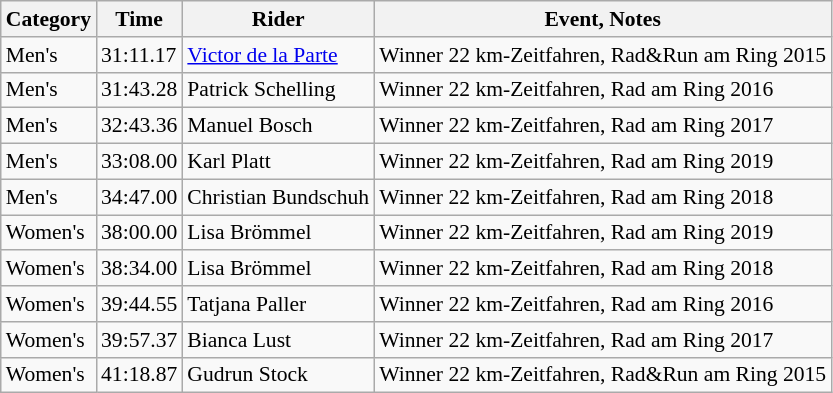<table class="wikitable sortable" style="font-size: 90%;">
<tr>
<th>Category</th>
<th>Time</th>
<th>Rider</th>
<th>Event, Notes</th>
</tr>
<tr>
<td>Men's</td>
<td>31:11.17</td>
<td><a href='#'>Victor de la Parte</a></td>
<td>Winner 22 km-Zeitfahren, Rad&Run am Ring 2015</td>
</tr>
<tr>
<td>Men's</td>
<td>31:43.28</td>
<td>Patrick Schelling</td>
<td>Winner 22 km-Zeitfahren, Rad am Ring 2016</td>
</tr>
<tr>
<td>Men's</td>
<td>32:43.36</td>
<td>Manuel Bosch</td>
<td>Winner 22 km-Zeitfahren, Rad am Ring 2017</td>
</tr>
<tr>
<td>Men's</td>
<td>33:08.00</td>
<td>Karl Platt</td>
<td>Winner 22 km-Zeitfahren, Rad am Ring 2019</td>
</tr>
<tr>
<td>Men's</td>
<td>34:47.00</td>
<td>Christian Bundschuh</td>
<td>Winner 22 km-Zeitfahren, Rad am Ring 2018</td>
</tr>
<tr>
<td>Women's</td>
<td>38:00.00</td>
<td>Lisa Brömmel</td>
<td>Winner 22 km-Zeitfahren, Rad am Ring 2019</td>
</tr>
<tr>
<td>Women's</td>
<td>38:34.00</td>
<td>Lisa Brömmel</td>
<td>Winner 22 km-Zeitfahren, Rad am Ring 2018</td>
</tr>
<tr>
<td>Women's</td>
<td>39:44.55</td>
<td>Tatjana Paller</td>
<td>Winner 22 km-Zeitfahren, Rad am Ring 2016</td>
</tr>
<tr>
<td>Women's</td>
<td>39:57.37</td>
<td>Bianca Lust</td>
<td>Winner 22 km-Zeitfahren, Rad am Ring 2017</td>
</tr>
<tr>
<td>Women's</td>
<td>41:18.87</td>
<td>Gudrun Stock</td>
<td>Winner 22 km-Zeitfahren, Rad&Run am Ring 2015</td>
</tr>
</table>
